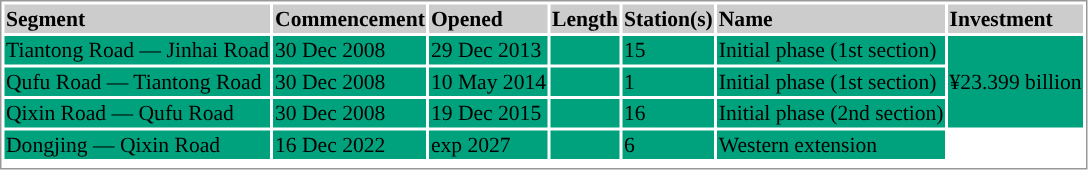<table border=0 style="border:1px solid #999;background-color:white;text-align:left;font-size:90%" class="mw-collapsible">
<tr bgcolor=#cccccc>
<th>Segment</th>
<th>Commencement</th>
<th>Opened</th>
<th>Length</th>
<th>Station(s)</th>
<th>Name</th>
<th>Investment</th>
</tr>
<tr bgcolor=#00a27d>
<td style="text-align: left;">Tiantong Road — Jinhai Road</td>
<td>30 Dec 2008</td>
<td>29 Dec 2013</td>
<td></td>
<td>15</td>
<td style="text-align: left;">Initial phase (1st section)</td>
<td rowspan=3>¥23.399 billion</td>
</tr>
<tr bgcolor=#00a27d>
<td style="text-align: left;">Qufu Road — Tiantong Road</td>
<td>30 Dec 2008</td>
<td>10 May 2014</td>
<td></td>
<td>1</td>
<td style="text-align: left;">Initial phase (1st section)</td>
</tr>
<tr bgcolor=#00a27d>
<td style="text-align: left;">Qixin Road — Qufu Road</td>
<td>30 Dec 2008</td>
<td>19 Dec 2015</td>
<td></td>
<td>16</td>
<td style="text-align: left;">Initial phase (2nd section)</td>
</tr>
<tr bgcolor=#00a27d>
<td style="text-align: left;">Dongjing — Qixin Road</td>
<td>16 Dec 2022</td>
<td>exp 2027</td>
<td></td>
<td>6</td>
<td style="text-align: left;">Western extension</td>
</tr>
<tr style="background:#">
<td colspan = "7"></onlyinclude></td>
</tr>
</table>
